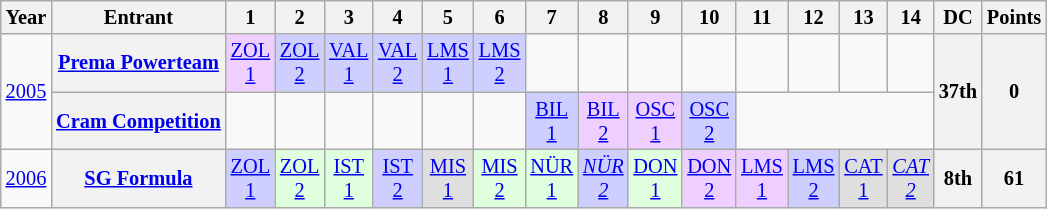<table class="wikitable" style="text-align:center; font-size:85%">
<tr>
<th>Year</th>
<th>Entrant</th>
<th>1</th>
<th>2</th>
<th>3</th>
<th>4</th>
<th>5</th>
<th>6</th>
<th>7</th>
<th>8</th>
<th>9</th>
<th>10</th>
<th>11</th>
<th>12</th>
<th>13</th>
<th>14</th>
<th>DC</th>
<th>Points</th>
</tr>
<tr>
<td rowspan="2"><a href='#'>2005</a></td>
<th nowrap><a href='#'>Prema Powerteam</a></th>
<td style="background:#efcfff;"><a href='#'>ZOL<br>1</a><br></td>
<td style="background:#cfcfff;"><a href='#'>ZOL<br>2</a><br></td>
<td style="background:#cfcfff;"><a href='#'>VAL<br>1</a><br></td>
<td style="background:#cfcfff;"><a href='#'>VAL<br>2</a><br></td>
<td style="background:#cfcfff;"><a href='#'>LMS<br>1</a><br></td>
<td style="background:#cfcfff;"><a href='#'>LMS<br>2</a><br></td>
<td></td>
<td></td>
<td></td>
<td></td>
<td></td>
<td></td>
<td></td>
<td></td>
<th rowspan="2">37th</th>
<th rowspan="2">0</th>
</tr>
<tr>
<th nowrap><a href='#'>Cram Competition</a></th>
<td></td>
<td></td>
<td></td>
<td></td>
<td></td>
<td></td>
<td style="background:#cfcfff;"><a href='#'>BIL<br>1</a><br></td>
<td style="background:#efcfff;"><a href='#'>BIL<br>2</a><br></td>
<td style="background:#efcfff;"><a href='#'>OSC<br>1</a><br></td>
<td style="background:#cfcfff;"><a href='#'>OSC<br>2</a><br></td>
</tr>
<tr>
<td><a href='#'>2006</a></td>
<th nowrap><a href='#'>SG Formula</a></th>
<td style="background:#cfcfff;"><a href='#'>ZOL<br>1</a><br></td>
<td style="background:#dfffdf;"><a href='#'>ZOL<br>2</a><br></td>
<td style="background:#dfffdf;"><a href='#'>IST<br>1</a><br></td>
<td style="background:#cfcfff;"><a href='#'>IST<br>2</a><br></td>
<td style="background:#dfdfdf;"><a href='#'>MIS<br>1</a><br></td>
<td style="background:#dfffdf;"><a href='#'>MIS<br>2</a><br></td>
<td style="background:#dfffdf;"><a href='#'>NÜR<br>1</a><br></td>
<td style="background:#cfcfff;"><em><a href='#'>NÜR<br>2</a></em><br></td>
<td style="background:#dfffdf;"><a href='#'>DON<br>1</a><br></td>
<td style="background:#efcfff;"><a href='#'>DON<br>2</a><br></td>
<td style="background:#efcfff;"><a href='#'>LMS<br>1</a><br></td>
<td style="background:#cfcfff;"><a href='#'>LMS<br>2</a><br></td>
<td style="background:#dfdfdf;"><a href='#'>CAT<br>1</a><br></td>
<td style="background:#dfdfdf;"><em><a href='#'>CAT<br>2</a></em><br></td>
<th>8th</th>
<th>61</th>
</tr>
</table>
